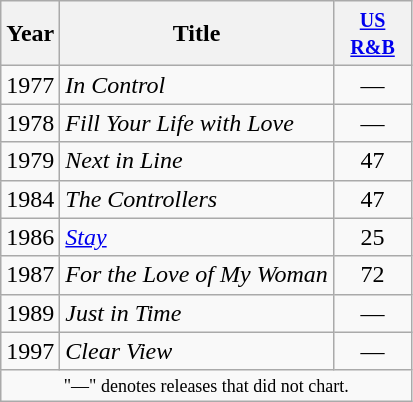<table class="wikitable">
<tr>
<th>Year</th>
<th>Title</th>
<th style="width:45px;"><small><a href='#'>US R&B</a></small><br></th>
</tr>
<tr>
<td>1977</td>
<td><em>In Control</em></td>
<td align=center>—</td>
</tr>
<tr>
<td>1978</td>
<td><em>Fill Your Life with Love</em></td>
<td align=center>—</td>
</tr>
<tr>
<td>1979</td>
<td><em>Next in Line</em></td>
<td align=center>47</td>
</tr>
<tr>
<td>1984</td>
<td><em>The Controllers</em></td>
<td align=center>47</td>
</tr>
<tr>
<td>1986</td>
<td><em><a href='#'>Stay</a></em></td>
<td align=center>25</td>
</tr>
<tr>
<td>1987</td>
<td><em>For the Love of My Woman</em></td>
<td align=center>72</td>
</tr>
<tr>
<td>1989</td>
<td><em>Just in Time</em></td>
<td align=center>—</td>
</tr>
<tr>
<td>1997</td>
<td><em>Clear View</em></td>
<td align=center>—</td>
</tr>
<tr>
<td colspan="12" style="text-align:center; font-size:9pt;">"—" denotes releases that did not chart.</td>
</tr>
</table>
